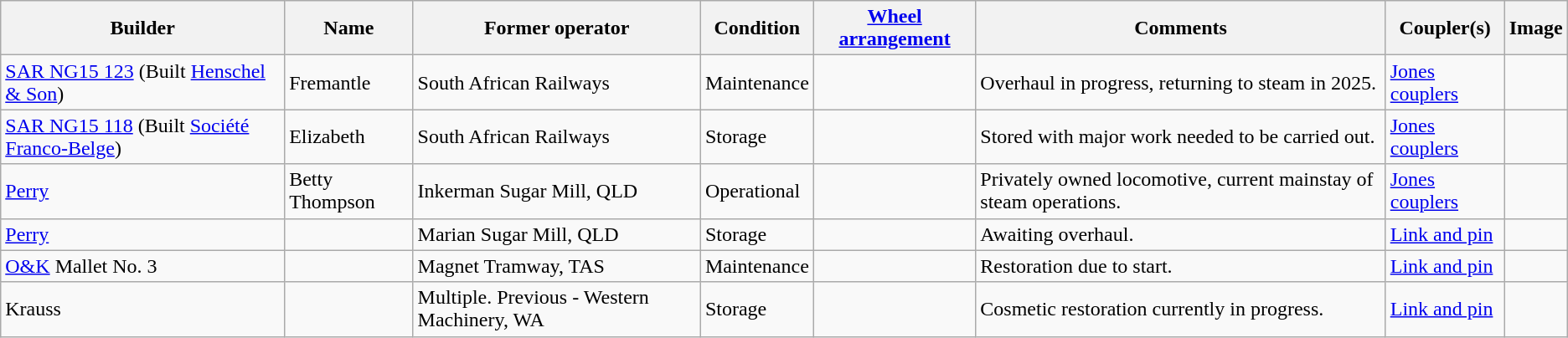<table class="wikitable">
<tr>
<th>Builder</th>
<th>Name</th>
<th>Former operator</th>
<th>Condition</th>
<th><a href='#'>Wheel arrangement</a></th>
<th>Comments</th>
<th>Coupler(s)</th>
<th>Image</th>
</tr>
<tr>
<td><a href='#'>SAR NG15 123</a> (Built <a href='#'>Henschel & Son</a>)</td>
<td>Fremantle</td>
<td>South African Railways</td>
<td>Maintenance</td>
<td></td>
<td>Overhaul in progress, returning to steam in 2025.</td>
<td><a href='#'>Jones couplers</a></td>
<td></td>
</tr>
<tr>
<td><a href='#'>SAR NG15 118</a> (Built <a href='#'>Société Franco-Belge</a>)</td>
<td>Elizabeth</td>
<td>South African Railways</td>
<td>Storage</td>
<td></td>
<td>Stored with major work needed to be carried out.</td>
<td><a href='#'>Jones couplers</a></td>
<td></td>
</tr>
<tr>
<td><a href='#'>Perry</a></td>
<td>Betty Thompson</td>
<td>Inkerman Sugar Mill, QLD</td>
<td>Operational</td>
<td></td>
<td>Privately owned locomotive, current mainstay of steam operations.</td>
<td><a href='#'>Jones couplers</a></td>
<td></td>
</tr>
<tr>
<td><a href='#'>Perry</a></td>
<td></td>
<td>Marian Sugar Mill, QLD</td>
<td>Storage</td>
<td></td>
<td>Awaiting overhaul.</td>
<td><a href='#'>Link and pin</a></td>
<td></td>
</tr>
<tr>
<td><a href='#'>O&K</a> Mallet No. 3</td>
<td></td>
<td>Magnet Tramway, TAS</td>
<td>Maintenance</td>
<td></td>
<td>Restoration due to start.</td>
<td><a href='#'>Link and pin</a></td>
<td></td>
</tr>
<tr>
<td>Krauss</td>
<td></td>
<td>Multiple. Previous - Western Machinery, WA</td>
<td>Storage</td>
<td></td>
<td>Cosmetic restoration currently in progress.</td>
<td><a href='#'>Link and pin</a></td>
<td></td>
</tr>
</table>
